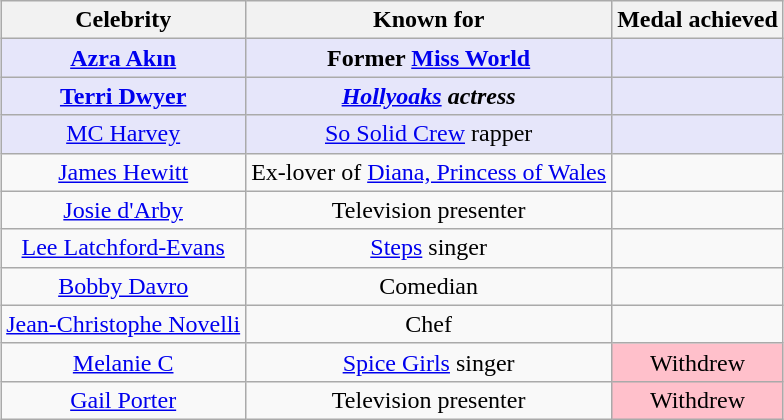<table class="wikitable" style="margin: auto; text-align: center;">
<tr>
<th>Celebrity</th>
<th>Known for</th>
<th>Medal achieved</th>
</tr>
<tr>
<td style="background:lavender"><strong><a href='#'>Azra Akın</a></strong></td>
<td style="background:lavender"><strong>Former <a href='#'>Miss World</a></strong></td>
<td style="background:lavender"></td>
</tr>
<tr>
<td style="background:lavender"><strong><a href='#'>Terri Dwyer</a></strong></td>
<td style="background:lavender"><strong><em><a href='#'>Hollyoaks</a><em> actress<strong></td>
<td style="background:lavender"></strong><strong></td>
</tr>
<tr>
<td style="background:lavender"></strong><a href='#'>MC Harvey</a><strong></td>
<td style="background:lavender"></strong><a href='#'>So Solid Crew</a> rapper<strong></td>
<td style="background:lavender"></strong><strong></td>
</tr>
<tr>
<td><a href='#'>James Hewitt</a></td>
<td>Ex-lover of <a href='#'>Diana, Princess of Wales</a></td>
<td></td>
</tr>
<tr>
<td><a href='#'>Josie d'Arby</a></td>
<td>Television presenter</td>
<td></td>
</tr>
<tr>
<td><a href='#'>Lee Latchford-Evans</a></td>
<td><a href='#'>Steps</a> singer</td>
<td></td>
</tr>
<tr>
<td><a href='#'>Bobby Davro</a></td>
<td>Comedian</td>
<td></td>
</tr>
<tr>
<td><a href='#'>Jean-Christophe Novelli</a></td>
<td>Chef</td>
<td></td>
</tr>
<tr>
<td><a href='#'>Melanie C</a></td>
<td><a href='#'>Spice Girls</a> singer</td>
<td style="background:pink">Withdrew</td>
</tr>
<tr>
<td><a href='#'>Gail Porter</a></td>
<td>Television presenter</td>
<td style="background:pink">Withdrew</td>
</tr>
</table>
